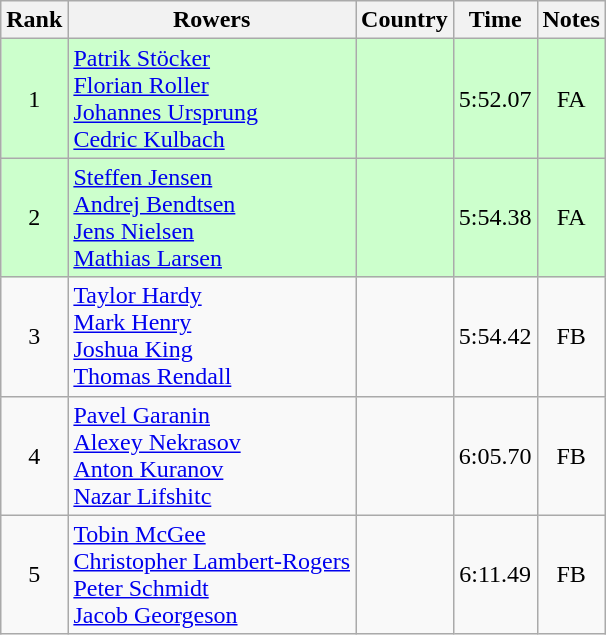<table class="wikitable" style="text-align:center">
<tr>
<th>Rank</th>
<th>Rowers</th>
<th>Country</th>
<th>Time</th>
<th>Notes</th>
</tr>
<tr bgcolor=ccffcc>
<td>1</td>
<td align="left"><a href='#'>Patrik Stöcker</a><br><a href='#'>Florian Roller</a><br><a href='#'>Johannes Ursprung</a><br><a href='#'>Cedric Kulbach</a></td>
<td align="left"></td>
<td>5:52.07</td>
<td>FA</td>
</tr>
<tr bgcolor=ccffcc>
<td>2</td>
<td align="left"><a href='#'>Steffen Jensen</a><br><a href='#'>Andrej Bendtsen</a><br><a href='#'>Jens Nielsen</a><br><a href='#'>Mathias Larsen</a></td>
<td align="left"></td>
<td>5:54.38</td>
<td>FA</td>
</tr>
<tr>
<td>3</td>
<td align="left"><a href='#'>Taylor Hardy</a><br><a href='#'>Mark Henry</a><br><a href='#'>Joshua King</a><br><a href='#'>Thomas Rendall</a></td>
<td align="left"></td>
<td>5:54.42</td>
<td>FB</td>
</tr>
<tr>
<td>4</td>
<td align="left"><a href='#'>Pavel Garanin</a><br><a href='#'>Alexey Nekrasov</a><br><a href='#'>Anton Kuranov</a><br><a href='#'>Nazar Lifshitc</a></td>
<td align="left"></td>
<td>6:05.70</td>
<td>FB</td>
</tr>
<tr>
<td>5</td>
<td align="left"><a href='#'>Tobin McGee</a><br><a href='#'>Christopher Lambert-Rogers</a><br><a href='#'>Peter Schmidt</a><br><a href='#'>Jacob Georgeson</a></td>
<td align="left"></td>
<td>6:11.49</td>
<td>FB</td>
</tr>
</table>
